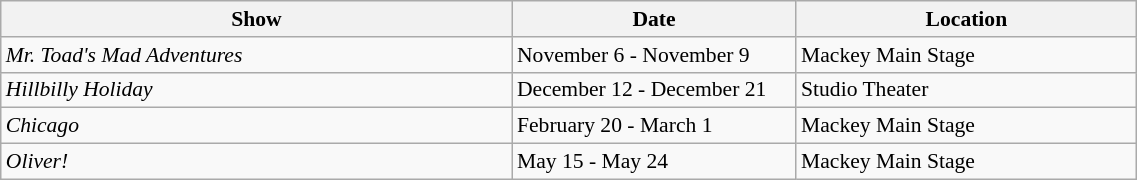<table class="wikitable" style="font-size:90%; width:60%">
<tr>
<th style="width:45%;">Show</th>
<th style="width:25%;">Date</th>
<th style="width:30%;">Location</th>
</tr>
<tr>
<td><em>Mr. Toad's Mad Adventures</em></td>
<td>November 6 - November 9</td>
<td>Mackey Main Stage</td>
</tr>
<tr>
<td><em>Hillbilly Holiday</em></td>
<td>December 12 - December 21</td>
<td>Studio Theater</td>
</tr>
<tr>
<td><em>Chicago</em></td>
<td>February 20 - March 1</td>
<td>Mackey Main Stage</td>
</tr>
<tr>
<td><em>Oliver!</em></td>
<td>May 15 - May 24</td>
<td>Mackey Main Stage</td>
</tr>
</table>
